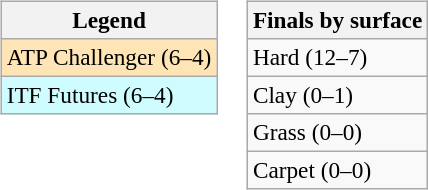<table>
<tr valign=top>
<td><br><table class=wikitable style=font-size:97%>
<tr>
<th>Legend</th>
</tr>
<tr bgcolor=moccasin>
<td>ATP Challenger (6–4)</td>
</tr>
<tr bgcolor=cffcff>
<td>ITF Futures (6–4)</td>
</tr>
</table>
</td>
<td><br><table class=wikitable style=font-size:97%>
<tr>
<th>Finals by surface</th>
</tr>
<tr>
<td>Hard (12–7)</td>
</tr>
<tr>
<td>Clay (0–1)</td>
</tr>
<tr>
<td>Grass (0–0)</td>
</tr>
<tr>
<td>Carpet (0–0)</td>
</tr>
</table>
</td>
</tr>
</table>
